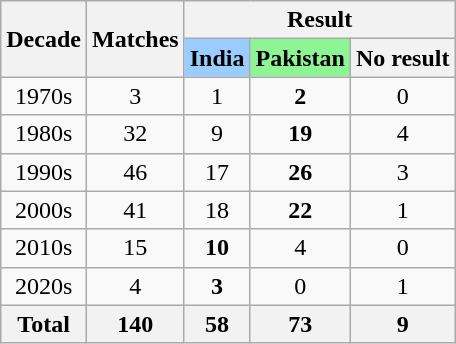<table class="wikitable">
<tr>
<th rowspan=2>Decade</th>
<th rowspan=2>Matches</th>
<th colspan=3>Result</th>
</tr>
<tr>
<th style="background:#99ccff;">India</th>
<th style="background:#8ef595;">Pakistan</th>
<th>No result</th>
</tr>
<tr>
<td align="center">1970s</td>
<td align="center">3</td>
<td align="center">1</td>
<td align="center"><strong>2</strong></td>
<td align="center">0</td>
</tr>
<tr>
<td align="center">1980s</td>
<td align="center">32</td>
<td align="center">9</td>
<td align="center"><strong>19</strong></td>
<td align="center">4</td>
</tr>
<tr>
<td align="center">1990s</td>
<td align="center">46</td>
<td align="center">17</td>
<td align="center"><strong>26</strong></td>
<td align="center">3</td>
</tr>
<tr>
<td align="center">2000s</td>
<td align="center">41</td>
<td align="center">18</td>
<td align="center"><strong>22</strong></td>
<td align="center">1</td>
</tr>
<tr>
<td align="center">2010s</td>
<td align="center">15</td>
<td align="center"><strong>10</strong></td>
<td align="center">4</td>
<td align="center">0</td>
</tr>
<tr>
<td align="center">2020s</td>
<td align="center">4</td>
<td align="center"><strong>3</strong></td>
<td align="center">0</td>
<td align="center">1</td>
</tr>
<tr>
<th>Total</th>
<th>140</th>
<th>58</th>
<th>73</th>
<th>9</th>
</tr>
</table>
